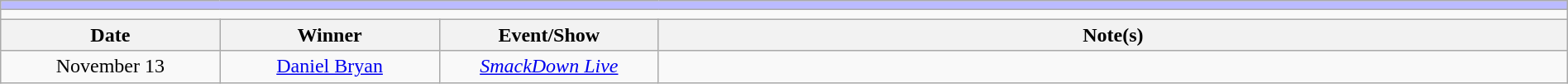<table class="wikitable" style="text-align:center; width:100%;">
<tr style="background:#BBF;">
<td colspan="5"></td>
</tr>
<tr>
<td colspan="5"><strong></strong></td>
</tr>
<tr>
<th width=14%>Date</th>
<th width=14%>Winner</th>
<th width=14%>Event/Show</th>
<th width=58%>Note(s)</th>
</tr>
<tr>
<td>November 13</td>
<td><a href='#'>Daniel Bryan</a></td>
<td><em><a href='#'>SmackDown Live</a></em></td>
<td></td>
</tr>
</table>
